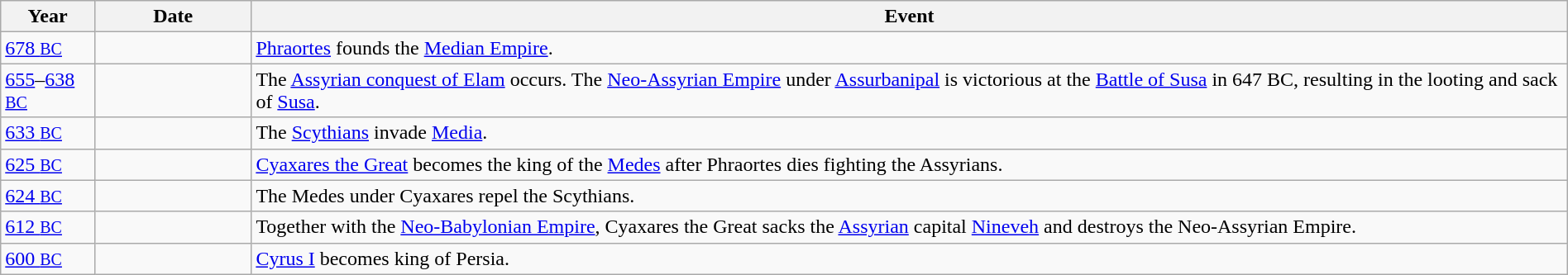<table class="wikitable" width="100%">
<tr>
<th style="width:6%">Year</th>
<th style="width:10%">Date</th>
<th>Event</th>
</tr>
<tr>
<td><a href='#'>678 <small>BC</small></a></td>
<td></td>
<td><a href='#'>Phraortes</a> founds the <a href='#'>Median Empire</a>.</td>
</tr>
<tr>
<td 655–638 BC><a href='#'>655</a>–<a href='#'>638</a> <small><a href='#'>BC</a></small></td>
<td></td>
<td>The <a href='#'>Assyrian conquest of Elam</a> occurs. The <a href='#'>Neo-Assyrian Empire</a> under <a href='#'>Assurbanipal</a> is victorious at the <a href='#'>Battle of Susa</a> in 647 BC, resulting in the looting and sack of <a href='#'>Susa</a>.</td>
</tr>
<tr>
<td><a href='#'>633 <small>BC</small></a></td>
<td></td>
<td>The <a href='#'>Scythians</a> invade <a href='#'>Media</a>.</td>
</tr>
<tr>
<td><a href='#'>625 <small>BC</small></a></td>
<td></td>
<td><a href='#'>Cyaxares the Great</a> becomes the king of the <a href='#'>Medes</a> after Phraortes dies fighting the Assyrians. </td>
</tr>
<tr>
<td><a href='#'>624 <small>BC</small></a></td>
<td></td>
<td>The Medes under Cyaxares repel the Scythians.</td>
</tr>
<tr>
<td><a href='#'>612 <small>BC</small></a></td>
<td></td>
<td>Together with the <a href='#'>Neo-Babylonian Empire</a>, Cyaxares the Great sacks the <a href='#'>Assyrian</a> capital <a href='#'>Nineveh</a> and destroys the Neo-Assyrian Empire.</td>
</tr>
<tr>
<td><a href='#'>600 <small>BC</small></a></td>
<td></td>
<td><a href='#'>Cyrus I</a> becomes king of Persia.</td>
</tr>
</table>
